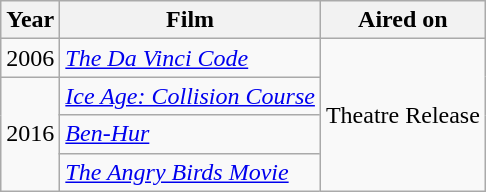<table class="wikitable">
<tr>
<th>Year</th>
<th>Film</th>
<th>Aired on</th>
</tr>
<tr>
<td>2006</td>
<td><em><a href='#'>The Da Vinci Code</a></em></td>
<td rowspan="4">Theatre Release</td>
</tr>
<tr>
<td rowspan="3">2016</td>
<td><em><a href='#'>Ice Age: Collision Course</a></em></td>
</tr>
<tr>
<td><em><a href='#'>Ben-Hur</a></em></td>
</tr>
<tr>
<td><em><a href='#'>The Angry Birds Movie</a></em></td>
</tr>
</table>
